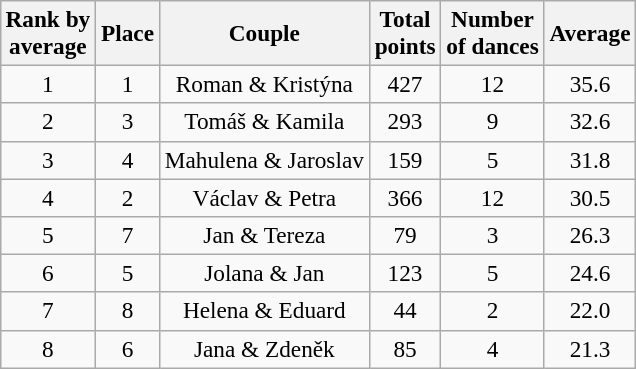<table class="wikitable sortable" style="margin:auto; text-align:center; font-size:97%;">
<tr>
<th>Rank by<br>average</th>
<th>Place</th>
<th>Couple</th>
<th>Total<br>points</th>
<th>Number<br>of dances</th>
<th>Average</th>
</tr>
<tr>
<td>1</td>
<td>1</td>
<td>Roman & Kristýna</td>
<td>427</td>
<td>12</td>
<td>35.6</td>
</tr>
<tr>
<td>2</td>
<td>3</td>
<td>Tomáš & Kamila</td>
<td>293</td>
<td>9</td>
<td>32.6</td>
</tr>
<tr>
<td>3</td>
<td>4</td>
<td>Mahulena & Jaroslav</td>
<td>159</td>
<td>5</td>
<td>31.8</td>
</tr>
<tr>
<td>4</td>
<td>2</td>
<td>Václav & Petra</td>
<td>366</td>
<td>12</td>
<td>30.5</td>
</tr>
<tr>
<td>5</td>
<td>7</td>
<td>Jan & Tereza</td>
<td>79</td>
<td>3</td>
<td>26.3</td>
</tr>
<tr>
<td>6</td>
<td>5</td>
<td>Jolana & Jan</td>
<td>123</td>
<td>5</td>
<td>24.6</td>
</tr>
<tr>
<td>7</td>
<td>8</td>
<td>Helena & Eduard</td>
<td>44</td>
<td>2</td>
<td>22.0</td>
</tr>
<tr>
<td>8</td>
<td>6</td>
<td>Jana & Zdeněk</td>
<td>85</td>
<td>4</td>
<td>21.3</td>
</tr>
</table>
